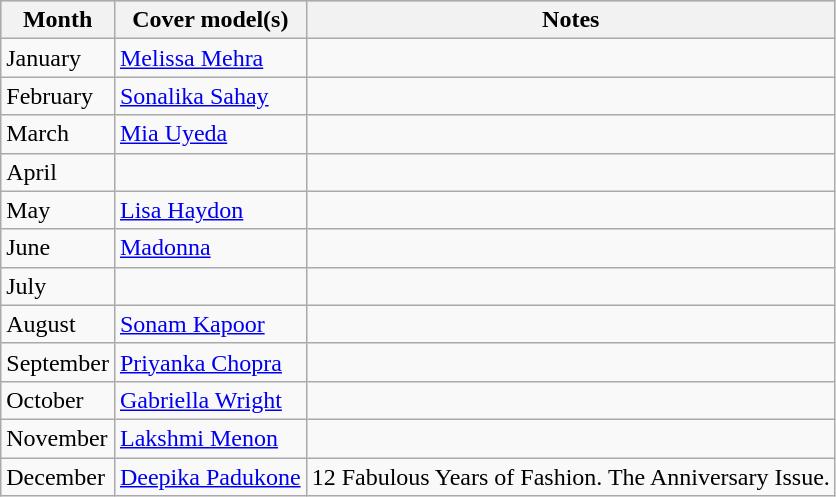<table class="wikitable">
<tr style="background:#ccc; text-align:center;">
<th>Month</th>
<th>Cover model(s)</th>
<th>Notes</th>
</tr>
<tr>
<td>January</td>
<td><a href='#'>Melissa Mehra</a></td>
<td></td>
</tr>
<tr>
<td>February</td>
<td><a href='#'>Sonalika Sahay</a></td>
<td></td>
</tr>
<tr>
<td>March</td>
<td><a href='#'>Mia Uyeda</a></td>
<td></td>
</tr>
<tr>
<td>April</td>
<td></td>
<td></td>
</tr>
<tr>
<td>May</td>
<td><a href='#'>Lisa Haydon</a></td>
<td></td>
</tr>
<tr>
<td>June</td>
<td><a href='#'>Madonna</a></td>
<td></td>
</tr>
<tr>
<td>July</td>
<td></td>
<td></td>
</tr>
<tr>
<td>August</td>
<td><a href='#'>Sonam Kapoor</a></td>
<td></td>
</tr>
<tr>
<td>September</td>
<td><a href='#'>Priyanka Chopra</a></td>
<td></td>
</tr>
<tr>
<td>October</td>
<td><a href='#'>Gabriella Wright</a></td>
<td></td>
</tr>
<tr>
<td>November</td>
<td><a href='#'>Lakshmi Menon</a></td>
<td></td>
</tr>
<tr>
<td>December</td>
<td><a href='#'>Deepika Padukone</a></td>
<td>12 Fabulous Years of Fashion. The Anniversary Issue.</td>
</tr>
</table>
